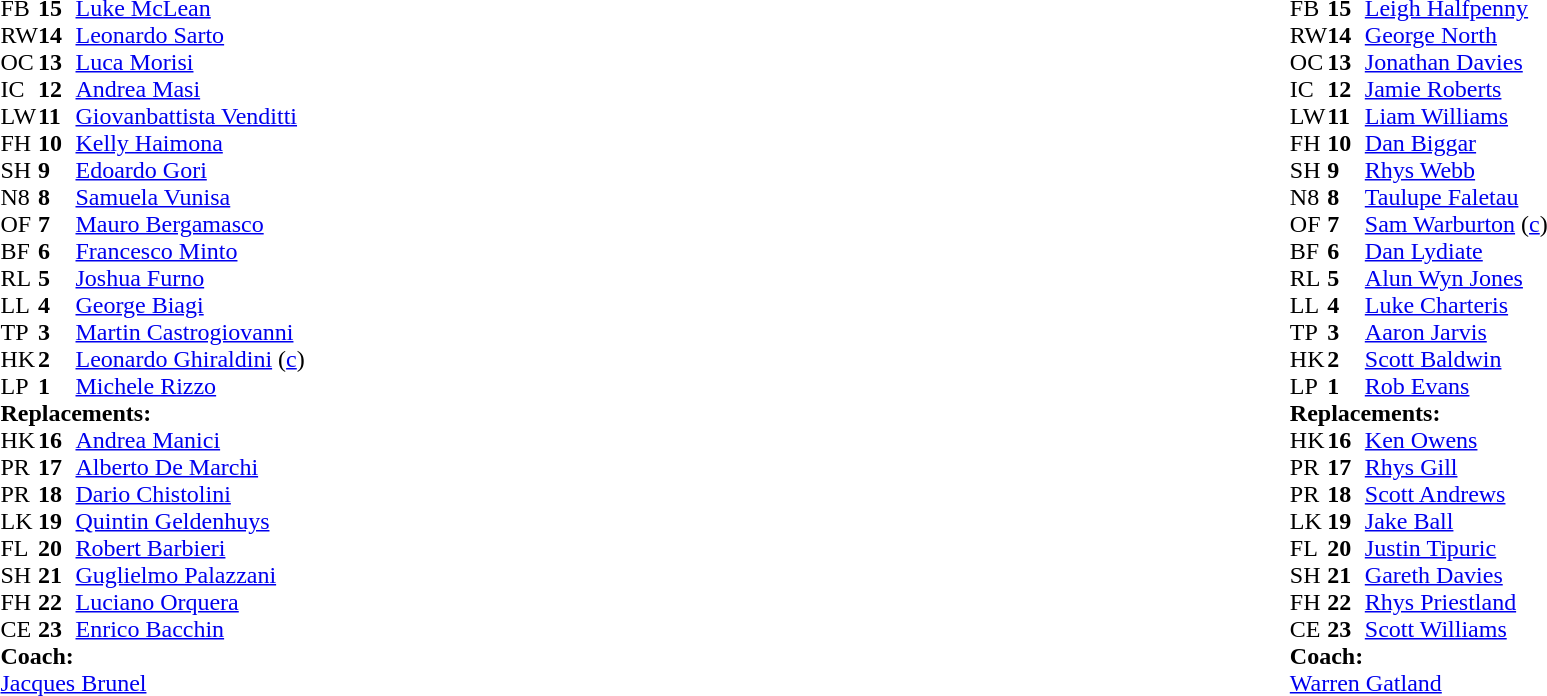<table style="width:100%">
<tr>
<td style="vertical-align:top; width:50%"><br><table cellspacing="0" cellpadding="0">
<tr>
<th width="25"></th>
<th width="25"></th>
</tr>
<tr>
<td>FB</td>
<td><strong>15</strong></td>
<td><a href='#'>Luke McLean</a></td>
</tr>
<tr>
<td>RW</td>
<td><strong>14</strong></td>
<td><a href='#'>Leonardo Sarto</a></td>
</tr>
<tr>
<td>OC</td>
<td><strong>13</strong></td>
<td><a href='#'>Luca Morisi</a></td>
</tr>
<tr>
<td>IC</td>
<td><strong>12</strong></td>
<td><a href='#'>Andrea Masi</a></td>
<td></td>
<td></td>
</tr>
<tr>
<td>LW</td>
<td><strong>11</strong></td>
<td><a href='#'>Giovanbattista Venditti</a></td>
</tr>
<tr>
<td>FH</td>
<td><strong>10</strong></td>
<td><a href='#'>Kelly Haimona</a></td>
<td></td>
<td></td>
</tr>
<tr>
<td>SH</td>
<td><strong>9</strong></td>
<td><a href='#'>Edoardo Gori</a></td>
<td></td>
<td></td>
</tr>
<tr>
<td>N8</td>
<td><strong>8</strong></td>
<td><a href='#'>Samuela Vunisa</a></td>
<td></td>
<td></td>
</tr>
<tr>
<td>OF</td>
<td><strong>7</strong></td>
<td><a href='#'>Mauro Bergamasco</a></td>
</tr>
<tr>
<td>BF</td>
<td><strong>6</strong></td>
<td><a href='#'>Francesco Minto</a></td>
</tr>
<tr>
<td>RL</td>
<td><strong>5</strong></td>
<td><a href='#'>Joshua Furno</a></td>
</tr>
<tr>
<td>LL</td>
<td><strong>4</strong></td>
<td><a href='#'>George Biagi</a></td>
<td></td>
<td></td>
</tr>
<tr>
<td>TP</td>
<td><strong>3</strong></td>
<td><a href='#'>Martin Castrogiovanni</a></td>
<td></td>
<td></td>
</tr>
<tr>
<td>HK</td>
<td><strong>2</strong></td>
<td><a href='#'>Leonardo Ghiraldini</a> (<a href='#'>c</a>)</td>
<td></td>
<td></td>
</tr>
<tr>
<td>LP</td>
<td><strong>1</strong></td>
<td><a href='#'>Michele Rizzo</a></td>
<td></td>
<td></td>
</tr>
<tr>
<td colspan=3><strong>Replacements:</strong></td>
</tr>
<tr>
<td>HK</td>
<td><strong>16</strong></td>
<td><a href='#'>Andrea Manici</a></td>
<td></td>
<td></td>
</tr>
<tr>
<td>PR</td>
<td><strong>17</strong></td>
<td><a href='#'>Alberto De Marchi</a></td>
<td></td>
<td></td>
</tr>
<tr>
<td>PR</td>
<td><strong>18</strong></td>
<td><a href='#'>Dario Chistolini</a></td>
<td></td>
<td></td>
</tr>
<tr>
<td>LK</td>
<td><strong>19</strong></td>
<td><a href='#'>Quintin Geldenhuys</a></td>
<td></td>
<td></td>
</tr>
<tr>
<td>FL</td>
<td><strong>20</strong></td>
<td><a href='#'>Robert Barbieri</a></td>
<td></td>
<td></td>
</tr>
<tr>
<td>SH</td>
<td><strong>21</strong></td>
<td><a href='#'>Guglielmo Palazzani</a></td>
<td></td>
<td></td>
</tr>
<tr>
<td>FH</td>
<td><strong>22</strong></td>
<td><a href='#'>Luciano Orquera</a></td>
<td></td>
<td></td>
</tr>
<tr>
<td>CE</td>
<td><strong>23</strong></td>
<td><a href='#'>Enrico Bacchin</a></td>
<td></td>
<td></td>
</tr>
<tr>
<td colspan=3><strong>Coach:</strong></td>
</tr>
<tr>
<td colspan="4"> <a href='#'>Jacques Brunel</a></td>
</tr>
</table>
</td>
<td style="vertical-align:top"></td>
<td style="vertical-align:top; width:50%"><br><table cellspacing="0" cellpadding="0" style="margin:auto">
<tr>
<th width="25"></th>
<th width="25"></th>
</tr>
<tr>
<td>FB</td>
<td><strong>15</strong></td>
<td><a href='#'>Leigh Halfpenny</a></td>
<td></td>
<td></td>
</tr>
<tr>
<td>RW</td>
<td><strong>14</strong></td>
<td><a href='#'>George North</a></td>
</tr>
<tr>
<td>OC</td>
<td><strong>13</strong></td>
<td><a href='#'>Jonathan Davies</a></td>
</tr>
<tr>
<td>IC</td>
<td><strong>12</strong></td>
<td><a href='#'>Jamie Roberts</a></td>
</tr>
<tr>
<td>LW</td>
<td><strong>11</strong></td>
<td><a href='#'>Liam Williams</a></td>
<td></td>
<td></td>
</tr>
<tr>
<td>FH</td>
<td><strong>10</strong></td>
<td><a href='#'>Dan Biggar</a></td>
</tr>
<tr>
<td>SH</td>
<td><strong>9</strong></td>
<td><a href='#'>Rhys Webb</a></td>
<td></td>
<td></td>
</tr>
<tr>
<td>N8</td>
<td><strong>8</strong></td>
<td><a href='#'>Taulupe Faletau</a></td>
</tr>
<tr>
<td>OF</td>
<td><strong>7</strong></td>
<td><a href='#'>Sam Warburton</a> (<a href='#'>c</a>)</td>
</tr>
<tr>
<td>BF</td>
<td><strong>6</strong></td>
<td><a href='#'>Dan Lydiate</a></td>
<td></td>
<td></td>
</tr>
<tr>
<td>RL</td>
<td><strong>5</strong></td>
<td><a href='#'>Alun Wyn Jones</a></td>
</tr>
<tr>
<td>LL</td>
<td><strong>4</strong></td>
<td><a href='#'>Luke Charteris</a></td>
<td></td>
<td></td>
</tr>
<tr>
<td>TP</td>
<td><strong>3</strong></td>
<td><a href='#'>Aaron Jarvis</a></td>
<td></td>
<td></td>
</tr>
<tr>
<td>HK</td>
<td><strong>2</strong></td>
<td><a href='#'>Scott Baldwin</a></td>
<td></td>
<td></td>
</tr>
<tr>
<td>LP</td>
<td><strong>1</strong></td>
<td><a href='#'>Rob Evans</a></td>
<td></td>
<td></td>
</tr>
<tr>
<td colspan=3><strong>Replacements:</strong></td>
</tr>
<tr>
<td>HK</td>
<td><strong>16</strong></td>
<td><a href='#'>Ken Owens</a></td>
<td></td>
<td></td>
</tr>
<tr>
<td>PR</td>
<td><strong>17</strong></td>
<td><a href='#'>Rhys Gill</a></td>
<td></td>
<td></td>
</tr>
<tr>
<td>PR</td>
<td><strong>18</strong></td>
<td><a href='#'>Scott Andrews</a></td>
<td></td>
<td></td>
</tr>
<tr>
<td>LK</td>
<td><strong>19</strong></td>
<td><a href='#'>Jake Ball</a></td>
<td></td>
<td></td>
</tr>
<tr>
<td>FL</td>
<td><strong>20</strong></td>
<td><a href='#'>Justin Tipuric</a></td>
<td></td>
<td></td>
</tr>
<tr>
<td>SH</td>
<td><strong>21</strong></td>
<td><a href='#'>Gareth Davies</a></td>
<td></td>
<td></td>
</tr>
<tr>
<td>FH</td>
<td><strong>22</strong></td>
<td><a href='#'>Rhys Priestland</a></td>
<td></td>
<td></td>
</tr>
<tr>
<td>CE</td>
<td><strong>23</strong></td>
<td><a href='#'>Scott Williams</a></td>
<td></td>
<td></td>
</tr>
<tr>
<td colspan=3><strong>Coach:</strong></td>
</tr>
<tr>
<td colspan="4"> <a href='#'>Warren Gatland</a></td>
</tr>
</table>
</td>
</tr>
</table>
